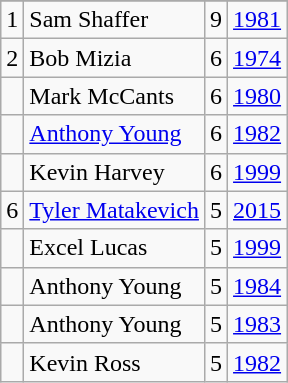<table class="wikitable">
<tr>
</tr>
<tr>
<td>1</td>
<td>Sam Shaffer</td>
<td>9</td>
<td><a href='#'>1981</a></td>
</tr>
<tr>
<td>2</td>
<td>Bob Mizia</td>
<td>6</td>
<td><a href='#'>1974</a></td>
</tr>
<tr>
<td></td>
<td>Mark McCants</td>
<td>6</td>
<td><a href='#'>1980</a></td>
</tr>
<tr>
<td></td>
<td><a href='#'>Anthony Young</a></td>
<td>6</td>
<td><a href='#'>1982</a></td>
</tr>
<tr>
<td></td>
<td>Kevin Harvey</td>
<td>6</td>
<td><a href='#'>1999</a></td>
</tr>
<tr>
<td>6</td>
<td><a href='#'>Tyler Matakevich</a></td>
<td>5</td>
<td><a href='#'>2015</a></td>
</tr>
<tr>
<td></td>
<td>Excel Lucas</td>
<td>5</td>
<td><a href='#'>1999</a></td>
</tr>
<tr>
<td></td>
<td>Anthony Young</td>
<td>5</td>
<td><a href='#'>1984</a></td>
</tr>
<tr>
<td></td>
<td>Anthony Young</td>
<td>5</td>
<td><a href='#'>1983</a></td>
</tr>
<tr>
<td></td>
<td>Kevin Ross</td>
<td>5</td>
<td><a href='#'>1982</a></td>
</tr>
</table>
